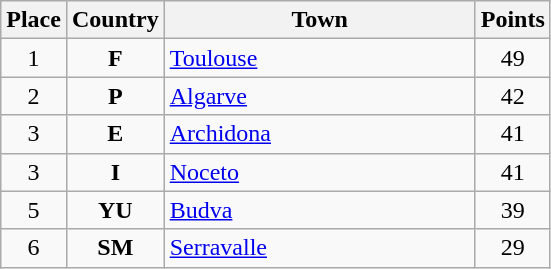<table class="wikitable" style="text-align;">
<tr>
<th width="25">Place</th>
<th width="25">Country</th>
<th width="200">Town</th>
<th width="25">Points</th>
</tr>
<tr>
<td align="center">1</td>
<td align="center"><strong>F</strong></td>
<td align="left"><a href='#'>Toulouse</a></td>
<td align="center">49</td>
</tr>
<tr>
<td align="center">2</td>
<td align="center"><strong>P</strong></td>
<td align="left"><a href='#'>Algarve</a></td>
<td align="center">42</td>
</tr>
<tr>
<td align="center">3</td>
<td align="center"><strong>E</strong></td>
<td align="left"><a href='#'>Archidona</a></td>
<td align="center">41</td>
</tr>
<tr>
<td align="center">3</td>
<td align="center"><strong>I</strong></td>
<td align="left"><a href='#'>Noceto</a></td>
<td align="center">41</td>
</tr>
<tr>
<td align="center">5</td>
<td align="center"><strong>YU</strong></td>
<td align="left"><a href='#'>Budva</a></td>
<td align="center">39</td>
</tr>
<tr>
<td align="center">6</td>
<td align="center"><strong>SM</strong></td>
<td align="left"><a href='#'>Serravalle</a></td>
<td align="center">29</td>
</tr>
</table>
